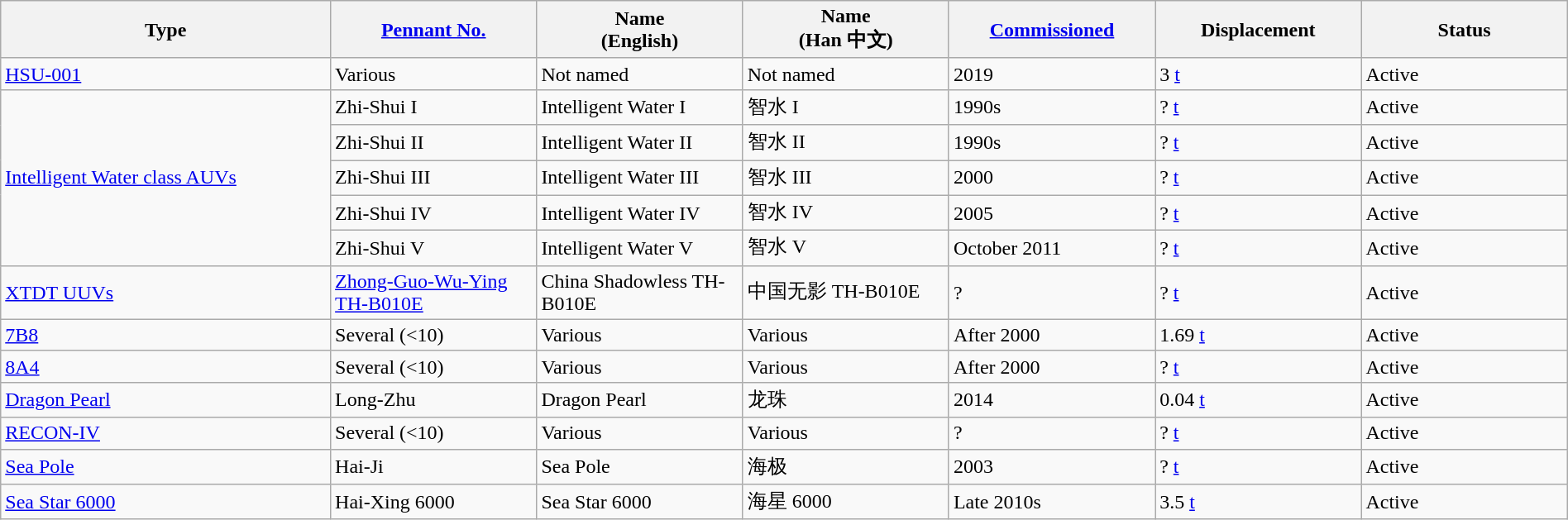<table class="wikitable sortable"  style="margin:auto; width:100%;">
<tr>
<th style="text-align:center; width:16%;">Type</th>
<th style="text-align:center; width:10%;"><a href='#'>Pennant No.</a></th>
<th style="text-align:center; width:10%;">Name<br>(English)</th>
<th style="text-align:center; width:10%;">Name<br>(Han 中文)</th>
<th style="text-align:center; width:10%;"><a href='#'>Commissioned</a></th>
<th style="text-align:center; width:10%;">Displacement</th>
<th style="text-align:center; width:10%;">Status</th>
</tr>
<tr>
<td><a href='#'>HSU-001</a></td>
<td>Various</td>
<td>Not named</td>
<td>Not named</td>
<td>2019</td>
<td>3 <a href='#'>t</a></td>
<td><span>Active</span></td>
</tr>
<tr>
<td rowspan="5"><a href='#'>Intelligent Water class AUVs</a></td>
<td>Zhi-Shui I</td>
<td>Intelligent Water I</td>
<td>智水 I</td>
<td>1990s</td>
<td>? <a href='#'>t</a></td>
<td><span>Active</span></td>
</tr>
<tr>
<td>Zhi-Shui II</td>
<td>Intelligent Water II</td>
<td>智水 II</td>
<td>1990s</td>
<td>? <a href='#'>t</a></td>
<td><span>Active</span></td>
</tr>
<tr>
<td>Zhi-Shui III</td>
<td>Intelligent Water III</td>
<td>智水 III</td>
<td>2000</td>
<td>? <a href='#'>t</a></td>
<td><span>Active</span></td>
</tr>
<tr>
<td>Zhi-Shui IV</td>
<td>Intelligent Water IV</td>
<td>智水 IV</td>
<td>2005</td>
<td>? <a href='#'>t</a></td>
<td><span>Active</span></td>
</tr>
<tr>
<td>Zhi-Shui V</td>
<td>Intelligent Water V</td>
<td>智水 V</td>
<td>October 2011</td>
<td>? <a href='#'>t</a></td>
<td><span>Active</span></td>
</tr>
<tr>
<td><a href='#'>XTDT UUVs</a></td>
<td><a href='#'>Zhong-Guo-Wu-Ying TH-B010E</a></td>
<td>China Shadowless TH-B010E</td>
<td>中国无影 TH-B010E</td>
<td>?</td>
<td>? <a href='#'>t</a></td>
<td><span>Active</span></td>
</tr>
<tr>
<td><a href='#'>7B8</a></td>
<td>Several (<10)</td>
<td>Various</td>
<td>Various</td>
<td>After 2000</td>
<td>1.69 <a href='#'>t</a></td>
<td><span>Active</span></td>
</tr>
<tr>
<td><a href='#'>8A4</a></td>
<td>Several (<10)</td>
<td>Various</td>
<td>Various</td>
<td>After 2000</td>
<td>? <a href='#'>t</a></td>
<td><span>Active</span></td>
</tr>
<tr>
<td><a href='#'>Dragon Pearl</a></td>
<td>Long-Zhu</td>
<td>Dragon Pearl</td>
<td>龙珠</td>
<td>2014</td>
<td>0.04 <a href='#'>t</a></td>
<td><span>Active</span></td>
</tr>
<tr>
<td><a href='#'>RECON-IV</a></td>
<td>Several (<10)</td>
<td>Various</td>
<td>Various</td>
<td>?</td>
<td>? <a href='#'>t</a></td>
<td><span>Active</span></td>
</tr>
<tr>
<td><a href='#'>Sea Pole</a></td>
<td>Hai-Ji</td>
<td>Sea Pole</td>
<td>海极</td>
<td>2003</td>
<td>? <a href='#'>t</a></td>
<td><span>Active</span></td>
</tr>
<tr>
<td><a href='#'>Sea Star 6000</a></td>
<td>Hai-Xing 6000</td>
<td>Sea Star 6000</td>
<td>海星 6000</td>
<td>Late 2010s</td>
<td>3.5 <a href='#'>t</a></td>
<td><span>Active</span></td>
</tr>
</table>
